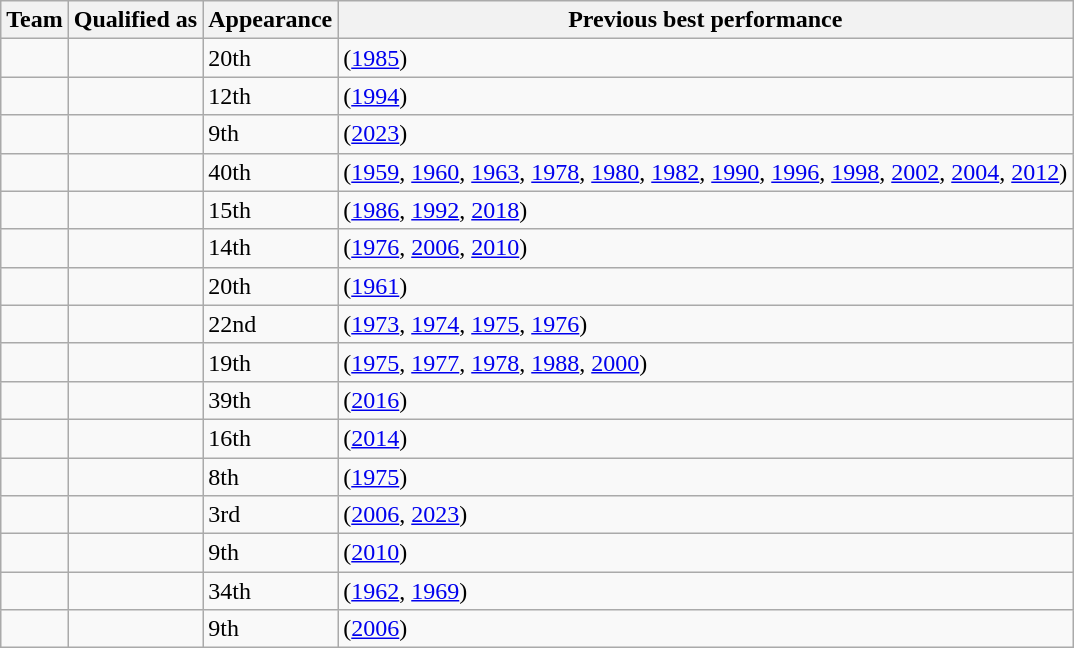<table class="wikitable sortable">
<tr>
<th>Team</th>
<th>Qualified as</th>
<th data-sort-type="number">Appearance</th>
<th>Previous best performance</th>
</tr>
<tr>
<td></td>
<td></td>
<td>20th</td>
<td> (<a href='#'>1985</a>)</td>
</tr>
<tr>
<td></td>
<td></td>
<td>12th</td>
<td> (<a href='#'>1994</a>)</td>
</tr>
<tr>
<td></td>
<td></td>
<td>9th</td>
<td> (<a href='#'>2023</a>)</td>
</tr>
<tr>
<td></td>
<td></td>
<td>40th</td>
<td> (<a href='#'>1959</a>, <a href='#'>1960</a>, <a href='#'>1963</a>, <a href='#'>1978</a>, <a href='#'>1980</a>, <a href='#'>1982</a>, <a href='#'>1990</a>, <a href='#'>1996</a>, <a href='#'>1998</a>, <a href='#'>2002</a>, <a href='#'>2004</a>, <a href='#'>2012</a>)</td>
</tr>
<tr>
<td></td>
<td></td>
<td>15th</td>
<td> (<a href='#'>1986</a>, <a href='#'>1992</a>, <a href='#'>2018</a>)</td>
</tr>
<tr>
<td></td>
<td></td>
<td>14th</td>
<td> (<a href='#'>1976</a>, <a href='#'>2006</a>, <a href='#'>2010</a>)</td>
</tr>
<tr>
<td></td>
<td></td>
<td>20th</td>
<td> (<a href='#'>1961</a>)</td>
</tr>
<tr>
<td></td>
<td></td>
<td>22nd</td>
<td> (<a href='#'>1973</a>, <a href='#'>1974</a>, <a href='#'>1975</a>, <a href='#'>1976</a>)</td>
</tr>
<tr>
<td></td>
<td></td>
<td>19th</td>
<td> (<a href='#'>1975</a>, <a href='#'>1977</a>, <a href='#'>1978</a>, <a href='#'>1988</a>, <a href='#'>2000</a>)</td>
</tr>
<tr>
<td></td>
<td></td>
<td>39th</td>
<td> (<a href='#'>2016</a>)</td>
</tr>
<tr>
<td></td>
<td></td>
<td>16th</td>
<td> (<a href='#'>2014</a>)</td>
</tr>
<tr>
<td></td>
<td></td>
<td>8th</td>
<td> (<a href='#'>1975</a>)</td>
</tr>
<tr>
<td></td>
<td></td>
<td>3rd</td>
<td> (<a href='#'>2006</a>, <a href='#'>2023</a>)</td>
</tr>
<tr>
<td></td>
<td></td>
<td>9th</td>
<td> (<a href='#'>2010</a>)</td>
</tr>
<tr>
<td></td>
<td></td>
<td>34th</td>
<td> (<a href='#'>1962</a>, <a href='#'>1969</a>)</td>
</tr>
<tr>
<td></td>
<td></td>
<td>9th</td>
<td> (<a href='#'>2006</a>)</td>
</tr>
</table>
